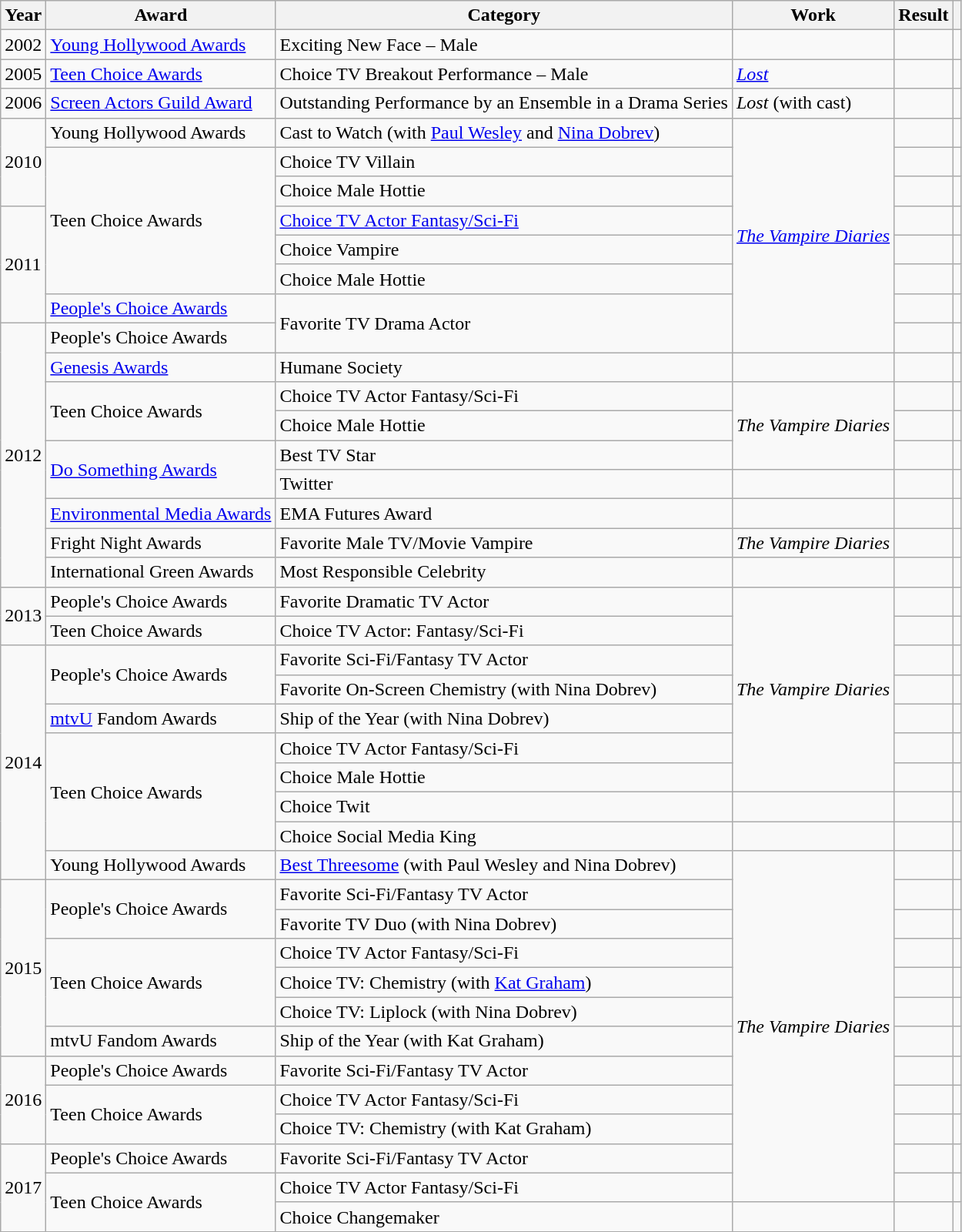<table class="wikitable sortable">
<tr>
<th>Year</th>
<th>Award</th>
<th>Category</th>
<th>Work</th>
<th>Result</th>
<th class="unsortable"></th>
</tr>
<tr>
<td>2002</td>
<td><a href='#'>Young Hollywood Awards</a></td>
<td>Exciting New Face – Male</td>
<td></td>
<td></td>
<td></td>
</tr>
<tr>
<td>2005</td>
<td><a href='#'>Teen Choice Awards</a></td>
<td>Choice TV Breakout Performance – Male</td>
<td><em><a href='#'>Lost</a></em></td>
<td></td>
<td></td>
</tr>
<tr>
<td>2006</td>
<td><a href='#'>Screen Actors Guild Award</a></td>
<td>Outstanding Performance by an Ensemble in a Drama Series</td>
<td><em>Lost</em> (with cast)</td>
<td></td>
<td></td>
</tr>
<tr>
<td rowspan="3">2010</td>
<td>Young Hollywood Awards</td>
<td>Cast to Watch (with <a href='#'>Paul Wesley</a> and <a href='#'>Nina Dobrev</a>)</td>
<td rowspan="8"><em><a href='#'>The Vampire Diaries</a></em></td>
<td></td>
<td></td>
</tr>
<tr>
<td rowspan="5">Teen Choice Awards</td>
<td>Choice TV Villain</td>
<td></td>
<td></td>
</tr>
<tr>
<td>Choice Male Hottie</td>
<td></td>
<td></td>
</tr>
<tr>
<td rowspan="4">2011</td>
<td><a href='#'>Choice TV Actor Fantasy/Sci-Fi</a></td>
<td></td>
<td></td>
</tr>
<tr>
<td>Choice Vampire</td>
<td></td>
<td></td>
</tr>
<tr>
<td>Choice Male Hottie</td>
<td></td>
<td></td>
</tr>
<tr>
<td><a href='#'>People's Choice Awards</a></td>
<td rowspan="2">Favorite TV Drama Actor</td>
<td></td>
<td></td>
</tr>
<tr>
<td rowspan="9">2012</td>
<td>People's Choice Awards</td>
<td></td>
<td></td>
</tr>
<tr>
<td><a href='#'>Genesis Awards</a></td>
<td>Humane Society</td>
<td></td>
<td></td>
<td></td>
</tr>
<tr>
<td rowspan="2">Teen Choice Awards</td>
<td>Choice TV Actor Fantasy/Sci-Fi</td>
<td rowspan="3"><em>The Vampire Diaries</em></td>
<td></td>
<td></td>
</tr>
<tr>
<td>Choice Male Hottie</td>
<td></td>
<td></td>
</tr>
<tr>
<td rowspan="2"><a href='#'>Do Something Awards</a></td>
<td>Best TV Star</td>
<td></td>
<td></td>
</tr>
<tr>
<td>Twitter</td>
<td></td>
<td></td>
<td></td>
</tr>
<tr>
<td><a href='#'>Environmental Media Awards</a></td>
<td>EMA Futures Award</td>
<td></td>
<td></td>
<td></td>
</tr>
<tr>
<td>Fright Night Awards</td>
<td>Favorite Male TV/Movie Vampire</td>
<td><em>The Vampire Diaries</em></td>
<td></td>
<td></td>
</tr>
<tr>
<td>International Green Awards</td>
<td>Most Responsible Celebrity</td>
<td></td>
<td></td>
<td></td>
</tr>
<tr>
<td rowspan="2">2013</td>
<td>People's Choice Awards</td>
<td>Favorite Dramatic TV Actor</td>
<td rowspan="7"><em>The Vampire Diaries</em></td>
<td></td>
<td></td>
</tr>
<tr>
<td>Teen Choice Awards</td>
<td>Choice TV Actor: Fantasy/Sci-Fi</td>
<td></td>
<td></td>
</tr>
<tr>
<td rowspan="8">2014</td>
<td rowspan="2">People's Choice Awards</td>
<td>Favorite Sci-Fi/Fantasy TV Actor</td>
<td></td>
<td></td>
</tr>
<tr>
<td>Favorite On-Screen Chemistry (with Nina Dobrev)</td>
<td></td>
<td></td>
</tr>
<tr>
<td><a href='#'>mtvU</a> Fandom Awards</td>
<td>Ship of the Year (with Nina Dobrev)</td>
<td></td>
<td></td>
</tr>
<tr>
<td rowspan="4">Teen Choice Awards</td>
<td>Choice TV Actor Fantasy/Sci-Fi</td>
<td></td>
<td></td>
</tr>
<tr>
<td>Choice Male Hottie</td>
<td></td>
<td></td>
</tr>
<tr>
<td>Choice Twit</td>
<td></td>
<td></td>
<td></td>
</tr>
<tr>
<td>Choice Social Media King</td>
<td></td>
<td></td>
<td></td>
</tr>
<tr>
<td>Young Hollywood Awards</td>
<td><a href='#'>Best Threesome</a> (with Paul Wesley and Nina Dobrev)</td>
<td rowspan="12"><em>The Vampire Diaries</em></td>
<td></td>
<td></td>
</tr>
<tr>
<td rowspan="6">2015</td>
<td rowspan="2">People's Choice Awards</td>
<td>Favorite Sci-Fi/Fantasy TV Actor</td>
<td></td>
<td></td>
</tr>
<tr>
<td>Favorite TV Duo (with Nina Dobrev)</td>
<td></td>
<td></td>
</tr>
<tr>
<td rowspan="3">Teen Choice Awards</td>
<td>Choice TV Actor Fantasy/Sci-Fi</td>
<td></td>
<td></td>
</tr>
<tr>
<td>Choice TV: Chemistry (with <a href='#'>Kat Graham</a>)</td>
<td></td>
<td></td>
</tr>
<tr>
<td>Choice TV: Liplock (with Nina Dobrev)</td>
<td></td>
<td></td>
</tr>
<tr>
<td>mtvU Fandom Awards</td>
<td>Ship of the Year (with Kat Graham)</td>
<td></td>
<td></td>
</tr>
<tr>
<td rowspan="3">2016</td>
<td>People's Choice Awards</td>
<td>Favorite Sci-Fi/Fantasy TV Actor</td>
<td></td>
<td></td>
</tr>
<tr>
<td rowspan="2">Teen Choice Awards</td>
<td>Choice TV Actor Fantasy/Sci-Fi</td>
<td></td>
<td></td>
</tr>
<tr>
<td>Choice TV: Chemistry (with Kat Graham)</td>
<td></td>
<td></td>
</tr>
<tr>
<td rowspan="3">2017</td>
<td>People's Choice Awards</td>
<td>Favorite Sci-Fi/Fantasy TV Actor</td>
<td></td>
<td></td>
</tr>
<tr>
<td rowspan="2">Teen Choice Awards</td>
<td>Choice TV Actor Fantasy/Sci-Fi</td>
<td></td>
<td></td>
</tr>
<tr>
<td>Choice Changemaker</td>
<td></td>
<td></td>
<td></td>
</tr>
<tr>
</tr>
</table>
